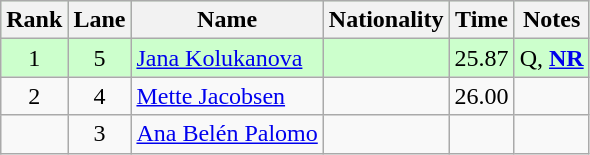<table class='wikitable sortable' style='text-align:center'>
<tr bgcolor=ccffcc>
<th>Rank</th>
<th>Lane</th>
<th>Name</th>
<th>Nationality</th>
<th>Time</th>
<th>Notes</th>
</tr>
<tr bgcolor=ccffcc>
<td>1</td>
<td>5</td>
<td align=left><a href='#'>Jana Kolukanova</a></td>
<td align=left></td>
<td>25.87</td>
<td>Q, <strong><a href='#'>NR</a></strong></td>
</tr>
<tr>
<td>2</td>
<td>4</td>
<td align=left><a href='#'>Mette Jacobsen</a></td>
<td align=left></td>
<td>26.00</td>
<td></td>
</tr>
<tr>
<td></td>
<td>3</td>
<td align=left><a href='#'>Ana Belén Palomo</a></td>
<td align=left></td>
<td></td>
<td></td>
</tr>
</table>
